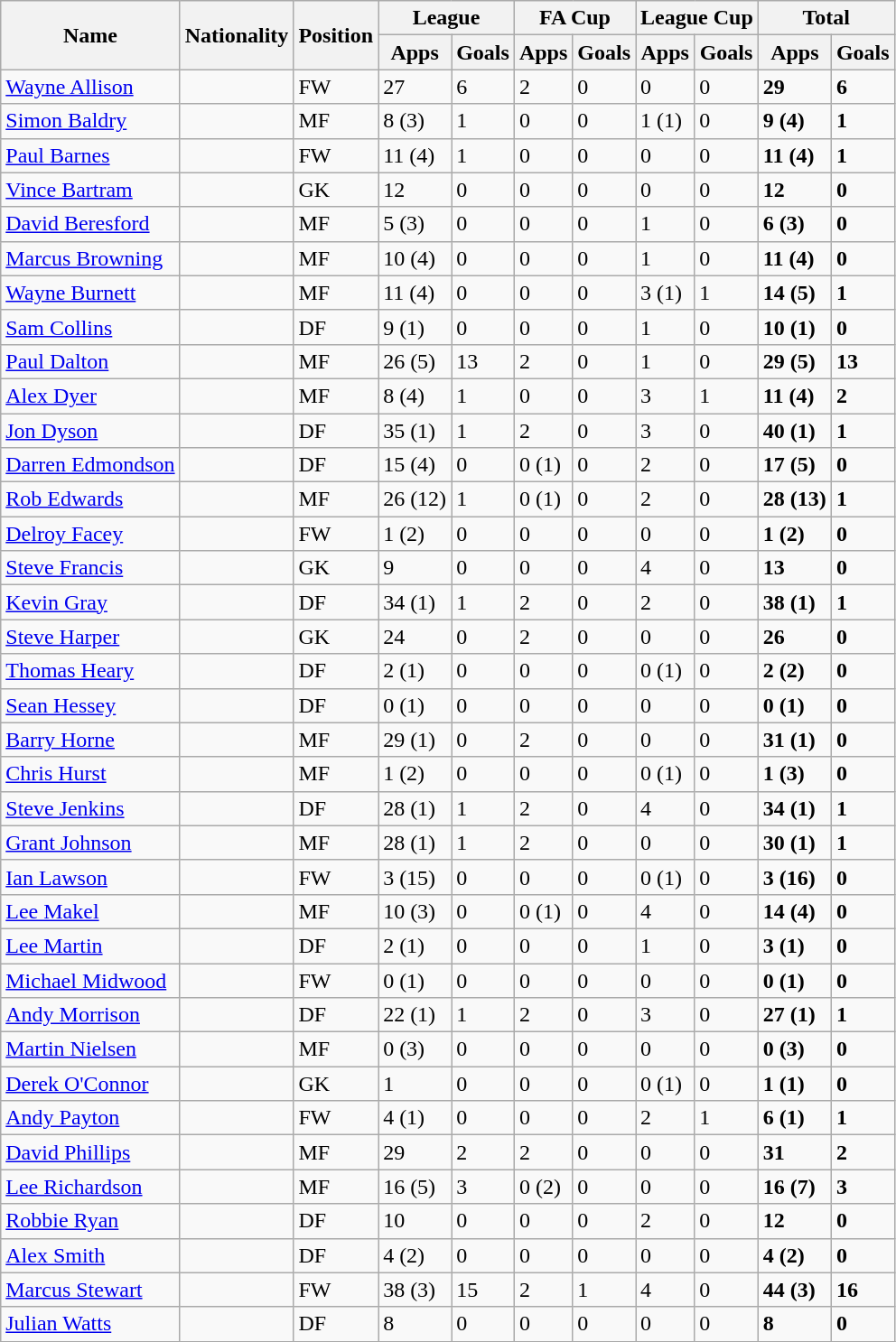<table class="wikitable sortable">
<tr>
<th scope=col rowspan=2>Name</th>
<th scope=col rowspan=2>Nationality</th>
<th scope=col rowspan=2>Position</th>
<th colspan=2>League</th>
<th colspan=2>FA Cup</th>
<th colspan=2>League Cup</th>
<th colspan=2>Total</th>
</tr>
<tr>
<th>Apps</th>
<th>Goals</th>
<th>Apps</th>
<th>Goals</th>
<th>Apps</th>
<th>Goals</th>
<th>Apps</th>
<th>Goals</th>
</tr>
<tr>
<td><a href='#'>Wayne Allison</a></td>
<td></td>
<td>FW</td>
<td>27</td>
<td>6</td>
<td>2</td>
<td>0</td>
<td>0</td>
<td>0</td>
<td><strong>29</strong></td>
<td><strong>6</strong></td>
</tr>
<tr>
<td><a href='#'>Simon Baldry</a></td>
<td></td>
<td>MF</td>
<td>8 (3)</td>
<td>1</td>
<td>0</td>
<td>0</td>
<td>1 (1)</td>
<td>0</td>
<td><strong>9 (4)</strong></td>
<td><strong>1</strong></td>
</tr>
<tr>
<td><a href='#'>Paul Barnes</a></td>
<td></td>
<td>FW</td>
<td>11 (4)</td>
<td>1</td>
<td>0</td>
<td>0</td>
<td>0</td>
<td>0</td>
<td><strong>11 (4)</strong></td>
<td><strong>1</strong></td>
</tr>
<tr>
<td><a href='#'>Vince Bartram</a></td>
<td></td>
<td>GK</td>
<td>12</td>
<td>0</td>
<td>0</td>
<td>0</td>
<td>0</td>
<td>0</td>
<td><strong>12</strong></td>
<td><strong>0</strong></td>
</tr>
<tr>
<td><a href='#'>David Beresford</a></td>
<td></td>
<td>MF</td>
<td>5 (3)</td>
<td>0</td>
<td>0</td>
<td>0</td>
<td>1</td>
<td>0</td>
<td><strong>6 (3)</strong></td>
<td><strong>0</strong></td>
</tr>
<tr>
<td><a href='#'>Marcus Browning</a></td>
<td></td>
<td>MF</td>
<td>10 (4)</td>
<td>0</td>
<td>0</td>
<td>0</td>
<td>1</td>
<td>0</td>
<td><strong>11 (4)</strong></td>
<td><strong>0</strong></td>
</tr>
<tr>
<td><a href='#'>Wayne Burnett</a></td>
<td></td>
<td>MF</td>
<td>11 (4)</td>
<td>0</td>
<td>0</td>
<td>0</td>
<td>3 (1)</td>
<td>1</td>
<td><strong>14 (5)</strong></td>
<td><strong>1</strong></td>
</tr>
<tr>
<td><a href='#'>Sam Collins</a></td>
<td></td>
<td>DF</td>
<td>9 (1)</td>
<td>0</td>
<td>0</td>
<td>0</td>
<td>1</td>
<td>0</td>
<td><strong>10 (1)</strong></td>
<td><strong>0</strong></td>
</tr>
<tr>
<td><a href='#'>Paul Dalton</a></td>
<td></td>
<td>MF</td>
<td>26 (5)</td>
<td>13</td>
<td>2</td>
<td>0</td>
<td>1</td>
<td>0</td>
<td><strong>29 (5)</strong></td>
<td><strong>13</strong></td>
</tr>
<tr>
<td><a href='#'>Alex Dyer</a></td>
<td></td>
<td>MF</td>
<td>8 (4)</td>
<td>1</td>
<td>0</td>
<td>0</td>
<td>3</td>
<td>1</td>
<td><strong>11 (4)</strong></td>
<td><strong>2</strong></td>
</tr>
<tr>
<td><a href='#'>Jon Dyson</a></td>
<td></td>
<td>DF</td>
<td>35 (1)</td>
<td>1</td>
<td>2</td>
<td>0</td>
<td>3</td>
<td>0</td>
<td><strong>40 (1)</strong></td>
<td><strong>1</strong></td>
</tr>
<tr>
<td><a href='#'>Darren Edmondson</a></td>
<td></td>
<td>DF</td>
<td>15 (4)</td>
<td>0</td>
<td>0 (1)</td>
<td>0</td>
<td>2</td>
<td>0</td>
<td><strong>17 (5)</strong></td>
<td><strong>0</strong></td>
</tr>
<tr>
<td><a href='#'>Rob Edwards</a></td>
<td></td>
<td>MF</td>
<td>26 (12)</td>
<td>1</td>
<td>0 (1)</td>
<td>0</td>
<td>2</td>
<td>0</td>
<td><strong>28 (13)</strong></td>
<td><strong>1</strong></td>
</tr>
<tr>
<td><a href='#'>Delroy Facey</a></td>
<td></td>
<td>FW</td>
<td>1 (2)</td>
<td>0</td>
<td>0</td>
<td>0</td>
<td>0</td>
<td>0</td>
<td><strong>1 (2)</strong></td>
<td><strong>0</strong></td>
</tr>
<tr>
<td><a href='#'>Steve Francis</a></td>
<td></td>
<td>GK</td>
<td>9</td>
<td>0</td>
<td>0</td>
<td>0</td>
<td>4</td>
<td>0</td>
<td><strong>13</strong></td>
<td><strong>0</strong></td>
</tr>
<tr>
<td><a href='#'>Kevin Gray</a></td>
<td></td>
<td>DF</td>
<td>34 (1)</td>
<td>1</td>
<td>2</td>
<td>0</td>
<td>2</td>
<td>0</td>
<td><strong>38 (1)</strong></td>
<td><strong>1</strong></td>
</tr>
<tr>
<td><a href='#'>Steve Harper</a></td>
<td></td>
<td>GK</td>
<td>24</td>
<td>0</td>
<td>2</td>
<td>0</td>
<td>0</td>
<td>0</td>
<td><strong>26</strong></td>
<td><strong>0</strong></td>
</tr>
<tr>
<td><a href='#'>Thomas Heary</a></td>
<td></td>
<td>DF</td>
<td>2 (1)</td>
<td>0</td>
<td>0</td>
<td>0</td>
<td>0 (1)</td>
<td>0</td>
<td><strong>2 (2)</strong></td>
<td><strong>0</strong></td>
</tr>
<tr>
<td><a href='#'>Sean Hessey</a></td>
<td></td>
<td>DF</td>
<td>0 (1)</td>
<td>0</td>
<td>0</td>
<td>0</td>
<td>0</td>
<td>0</td>
<td><strong>0 (1)</strong></td>
<td><strong>0</strong></td>
</tr>
<tr>
<td><a href='#'>Barry Horne</a></td>
<td></td>
<td>MF</td>
<td>29 (1)</td>
<td>0</td>
<td>2</td>
<td>0</td>
<td>0</td>
<td>0</td>
<td><strong>31 (1)</strong></td>
<td><strong>0</strong></td>
</tr>
<tr>
<td><a href='#'>Chris Hurst</a></td>
<td></td>
<td>MF</td>
<td>1 (2)</td>
<td>0</td>
<td>0</td>
<td>0</td>
<td>0 (1)</td>
<td>0</td>
<td><strong>1 (3)</strong></td>
<td><strong>0</strong></td>
</tr>
<tr>
<td><a href='#'>Steve Jenkins</a></td>
<td></td>
<td>DF</td>
<td>28 (1)</td>
<td>1</td>
<td>2</td>
<td>0</td>
<td>4</td>
<td>0</td>
<td><strong>34 (1)</strong></td>
<td><strong>1</strong></td>
</tr>
<tr>
<td><a href='#'>Grant Johnson</a></td>
<td></td>
<td>MF</td>
<td>28 (1)</td>
<td>1</td>
<td>2</td>
<td>0</td>
<td>0</td>
<td>0</td>
<td><strong>30 (1)</strong></td>
<td><strong>1</strong></td>
</tr>
<tr>
<td><a href='#'>Ian Lawson</a></td>
<td></td>
<td>FW</td>
<td>3 (15)</td>
<td>0</td>
<td>0</td>
<td>0</td>
<td>0 (1)</td>
<td>0</td>
<td><strong>3 (16)</strong></td>
<td><strong>0</strong></td>
</tr>
<tr>
<td><a href='#'>Lee Makel</a></td>
<td></td>
<td>MF</td>
<td>10 (3)</td>
<td>0</td>
<td>0 (1)</td>
<td>0</td>
<td>4</td>
<td>0</td>
<td><strong>14 (4)</strong></td>
<td><strong>0</strong></td>
</tr>
<tr>
<td><a href='#'>Lee Martin</a></td>
<td></td>
<td>DF</td>
<td>2 (1)</td>
<td>0</td>
<td>0</td>
<td>0</td>
<td>1</td>
<td>0</td>
<td><strong>3 (1)</strong></td>
<td><strong>0</strong></td>
</tr>
<tr>
<td><a href='#'>Michael Midwood</a></td>
<td></td>
<td>FW</td>
<td>0 (1)</td>
<td>0</td>
<td>0</td>
<td>0</td>
<td>0</td>
<td>0</td>
<td><strong>0 (1)</strong></td>
<td><strong>0</strong></td>
</tr>
<tr>
<td><a href='#'>Andy Morrison</a></td>
<td></td>
<td>DF</td>
<td>22 (1)</td>
<td>1</td>
<td>2</td>
<td>0</td>
<td>3</td>
<td>0</td>
<td><strong>27 (1)</strong></td>
<td><strong>1</strong></td>
</tr>
<tr>
<td><a href='#'>Martin Nielsen</a></td>
<td></td>
<td>MF</td>
<td>0 (3)</td>
<td>0</td>
<td>0</td>
<td>0</td>
<td>0</td>
<td>0</td>
<td><strong>0 (3)</strong></td>
<td><strong>0</strong></td>
</tr>
<tr>
<td><a href='#'>Derek O'Connor</a></td>
<td></td>
<td>GK</td>
<td>1</td>
<td>0</td>
<td>0</td>
<td>0</td>
<td>0 (1)</td>
<td>0</td>
<td><strong>1 (1)</strong></td>
<td><strong>0</strong></td>
</tr>
<tr>
<td><a href='#'>Andy Payton</a></td>
<td></td>
<td>FW</td>
<td>4 (1)</td>
<td>0</td>
<td>0</td>
<td>0</td>
<td>2</td>
<td>1</td>
<td><strong>6 (1)</strong></td>
<td><strong>1</strong></td>
</tr>
<tr>
<td><a href='#'>David Phillips</a></td>
<td></td>
<td>MF</td>
<td>29</td>
<td>2</td>
<td>2</td>
<td>0</td>
<td>0</td>
<td>0</td>
<td><strong>31</strong></td>
<td><strong>2</strong></td>
</tr>
<tr>
<td><a href='#'>Lee Richardson</a></td>
<td></td>
<td>MF</td>
<td>16 (5)</td>
<td>3</td>
<td>0 (2)</td>
<td>0</td>
<td>0</td>
<td>0</td>
<td><strong>16 (7)</strong></td>
<td><strong>3</strong></td>
</tr>
<tr>
<td><a href='#'>Robbie Ryan</a></td>
<td></td>
<td>DF</td>
<td>10</td>
<td>0</td>
<td>0</td>
<td>0</td>
<td>2</td>
<td>0</td>
<td><strong>12</strong></td>
<td><strong>0</strong></td>
</tr>
<tr>
<td><a href='#'>Alex Smith</a></td>
<td></td>
<td>DF</td>
<td>4 (2)</td>
<td>0</td>
<td>0</td>
<td>0</td>
<td>0</td>
<td>0</td>
<td><strong>4 (2)</strong></td>
<td><strong>0</strong></td>
</tr>
<tr>
<td><a href='#'>Marcus Stewart</a></td>
<td></td>
<td>FW</td>
<td>38 (3)</td>
<td>15</td>
<td>2</td>
<td>1</td>
<td>4</td>
<td>0</td>
<td><strong>44 (3)</strong></td>
<td><strong>16</strong></td>
</tr>
<tr>
<td><a href='#'>Julian Watts</a></td>
<td></td>
<td>DF</td>
<td>8</td>
<td>0</td>
<td>0</td>
<td>0</td>
<td>0</td>
<td>0</td>
<td><strong>8</strong></td>
<td><strong>0</strong></td>
</tr>
<tr>
</tr>
</table>
